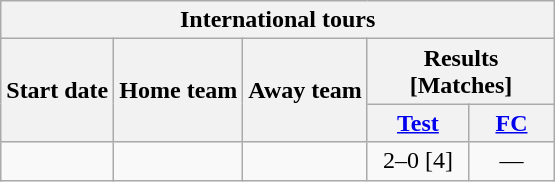<table class="wikitable" style="text-align:center;">
<tr>
<th colspan="7">International tours</th>
</tr>
<tr>
<th rowspan="2">Start date</th>
<th rowspan="2">Home team</th>
<th rowspan="2">Away team</th>
<th colspan="2">Results [Matches]</th>
</tr>
<tr>
<th width=60px><a href='#'>Test</a></th>
<th width=50px><a href='#'>FC</a></th>
</tr>
<tr>
<td><a href='#'></a></td>
<td style="text-align:left"></td>
<td style="text-align:left"></td>
<td>2–0 [4]</td>
<td ; style="text-align:center">—</td>
</tr>
</table>
